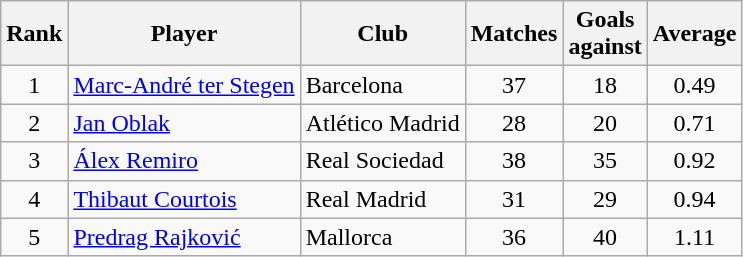<table class="wikitable" style="text-align:center">
<tr>
<th>Rank</th>
<th>Player</th>
<th>Club</th>
<th>Matches</th>
<th>Goals<br>against</th>
<th>Average</th>
</tr>
<tr>
<td>1</td>
<td align="left"> <a href='#'>Marc-André ter Stegen</a></td>
<td align="left">Barcelona</td>
<td>37</td>
<td>18</td>
<td>0.49</td>
</tr>
<tr>
<td>2</td>
<td align="left"> <a href='#'>Jan Oblak</a></td>
<td align="left">Atlético Madrid</td>
<td>28</td>
<td>20</td>
<td>0.71</td>
</tr>
<tr>
<td>3</td>
<td align="left"> <a href='#'>Álex Remiro</a></td>
<td align="left">Real Sociedad</td>
<td>38</td>
<td>35</td>
<td>0.92</td>
</tr>
<tr>
<td>4</td>
<td align="left"> <a href='#'>Thibaut Courtois</a></td>
<td align="left">Real Madrid</td>
<td>31</td>
<td>29</td>
<td>0.94</td>
</tr>
<tr>
<td>5</td>
<td align="left"> <a href='#'>Predrag Rajković</a></td>
<td align="left">Mallorca</td>
<td>36</td>
<td>40</td>
<td>1.11</td>
</tr>
</table>
